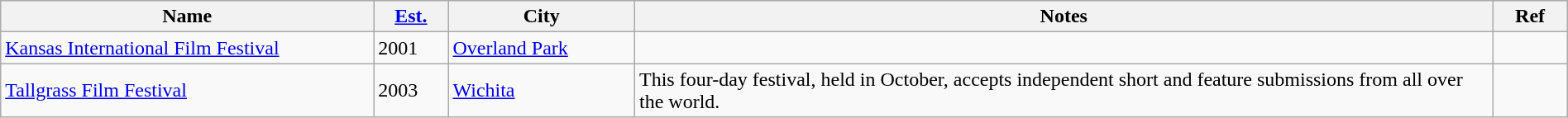<table class="wikitable sortable" width=100%>
<tr>
<th style="width:20%;">Name</th>
<th style="width:4%;"><a href='#'>Est.</a></th>
<th style="width:10%;">City</th>
<th style="width:46%;">Notes</th>
<th style="width:4%;">Ref</th>
</tr>
<tr>
<td><a href='#'>Kansas International Film Festival</a></td>
<td>2001</td>
<td><a href='#'>Overland Park</a></td>
<td></td>
<td></td>
</tr>
<tr>
<td><a href='#'>Tallgrass Film Festival</a></td>
<td>2003</td>
<td><a href='#'>Wichita</a></td>
<td>This four-day festival, held in October, accepts independent short and feature submissions from all over the world.</td>
<td></td>
</tr>
</table>
